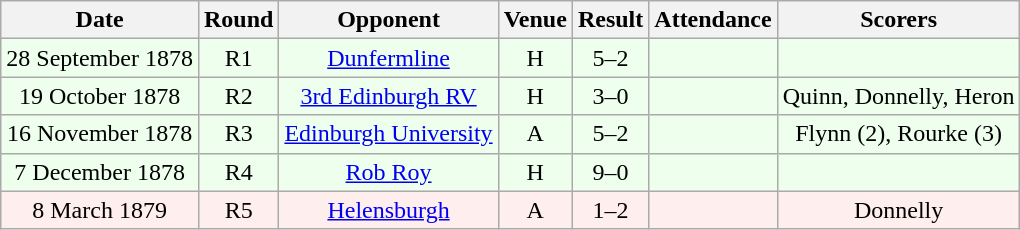<table class="wikitable sortable" style="font-size:100%; text-align:center">
<tr>
<th>Date</th>
<th>Round</th>
<th>Opponent</th>
<th>Venue</th>
<th>Result</th>
<th>Attendance</th>
<th>Scorers</th>
</tr>
<tr bgcolor = "#eeffee">
<td>28 September 1878</td>
<td>R1</td>
<td><a href='#'>Dunfermline</a></td>
<td>H</td>
<td>5–2</td>
<td></td>
<td></td>
</tr>
<tr bgcolor = "#EEFFEE">
<td>19 October 1878</td>
<td>R2</td>
<td><a href='#'>3rd Edinburgh RV</a></td>
<td>H</td>
<td>3–0</td>
<td></td>
<td>Quinn, Donnelly, Heron</td>
</tr>
<tr bgcolor = "#eeffee">
<td>16 November 1878</td>
<td>R3</td>
<td><a href='#'>Edinburgh University</a></td>
<td>A</td>
<td>5–2</td>
<td></td>
<td>Flynn (2), Rourke (3)</td>
</tr>
<tr bgcolor = "#EEFFEE">
<td>7 December 1878</td>
<td>R4</td>
<td><a href='#'>Rob Roy</a></td>
<td>H</td>
<td>9–0</td>
<td></td>
<td></td>
</tr>
<tr bgcolor = "#FFEEEE">
<td>8 March 1879</td>
<td>R5</td>
<td><a href='#'>Helensburgh</a></td>
<td>A</td>
<td>1–2</td>
<td></td>
<td>Donnelly</td>
</tr>
</table>
